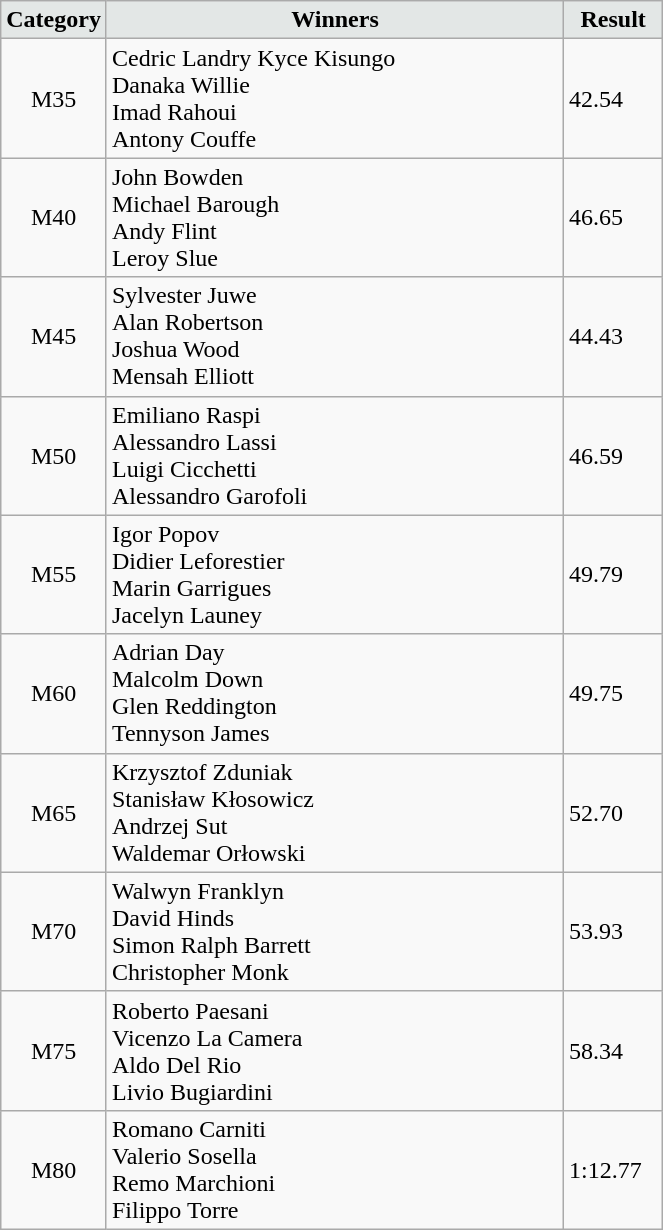<table class="wikitable" width=35%>
<tr>
<td width=15% align="center" bgcolor=#E3E7E6><strong>Category</strong></td>
<td align="center" bgcolor=#E3E7E6> <strong>Winners</strong></td>
<td width=15% align="center" bgcolor=#E3E7E6><strong>Result</strong></td>
</tr>
<tr>
<td align="center">M35</td>
<td> Cedric Landry Kyce Kisungo<br> Danaka Willie<br> Imad Rahoui<br> Antony Couffe</td>
<td>42.54</td>
</tr>
<tr>
<td align="center">M40</td>
<td> John Bowden<br> Michael Barough<br> Andy Flint<br> Leroy Slue</td>
<td>46.65</td>
</tr>
<tr>
<td align="center">M45</td>
<td> Sylvester Juwe<br> Alan Robertson<br> Joshua Wood<br> Mensah Elliott</td>
<td>44.43</td>
</tr>
<tr>
<td align="center">M50</td>
<td> Emiliano Raspi<br> Alessandro Lassi<br> Luigi Cicchetti<br> Alessandro Garofoli</td>
<td>46.59</td>
</tr>
<tr>
<td align="center">M55</td>
<td> Igor Popov<br> Didier Leforestier<br> Marin Garrigues<br> Jacelyn Launey</td>
<td>49.79</td>
</tr>
<tr>
<td align="center">M60</td>
<td> Adrian Day<br> Malcolm Down<br>Glen Reddington<br> Tennyson James</td>
<td>49.75</td>
</tr>
<tr>
<td align="center">M65</td>
<td> Krzysztof Zduniak<br> Stanisław Kłosowicz<br> Andrzej Sut<br> Waldemar Orłowski</td>
<td>52.70</td>
</tr>
<tr>
<td align="center">M70</td>
<td> Walwyn Franklyn<br> David Hinds<br> Simon Ralph Barrett<br> Christopher Monk</td>
<td>53.93</td>
</tr>
<tr>
<td align="center">M75</td>
<td> Roberto Paesani<br> Vicenzo La Camera<br> Aldo Del Rio<br> Livio Bugiardini</td>
<td>58.34</td>
</tr>
<tr>
<td align="center">M80</td>
<td> Romano Carniti<br> Valerio Sosella<br> Remo Marchioni<br> Filippo Torre</td>
<td>1:12.77</td>
</tr>
</table>
